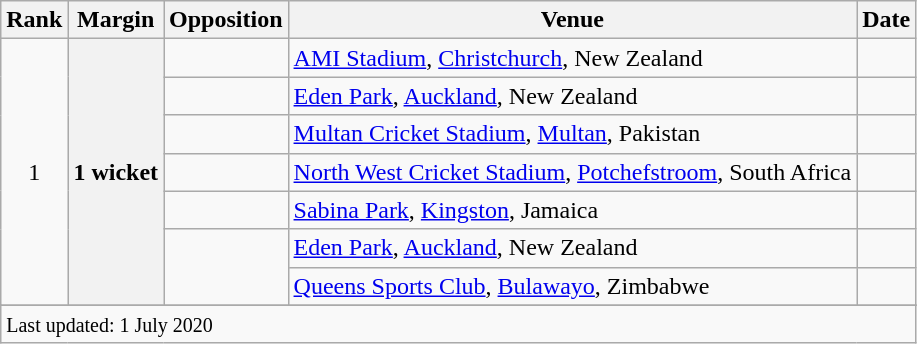<table class="wikitable plainrowheaders sortable">
<tr>
<th scope=col>Rank</th>
<th scope=col>Margin</th>
<th scope=col>Opposition</th>
<th scope=col>Venue</th>
<th scope=col>Date</th>
</tr>
<tr>
<td align=center rowspan=7>1</td>
<th scope=row style=text-align:center rowspan=7>1 wicket</th>
<td></td>
<td><a href='#'>AMI Stadium</a>, <a href='#'>Christchurch</a>, New Zealand</td>
<td></td>
</tr>
<tr>
<td></td>
<td><a href='#'>Eden Park</a>, <a href='#'>Auckland</a>, New Zealand</td>
<td></td>
</tr>
<tr>
<td></td>
<td><a href='#'>Multan Cricket Stadium</a>, <a href='#'>Multan</a>, Pakistan</td>
<td></td>
</tr>
<tr>
<td></td>
<td><a href='#'>North West Cricket Stadium</a>, <a href='#'>Potchefstroom</a>, South Africa</td>
<td></td>
</tr>
<tr>
<td></td>
<td><a href='#'>Sabina Park</a>, <a href='#'>Kingston</a>, Jamaica</td>
<td> </td>
</tr>
<tr>
<td rowspan=2></td>
<td><a href='#'>Eden Park</a>, <a href='#'>Auckland</a>, New Zealand</td>
<td></td>
</tr>
<tr>
<td><a href='#'>Queens Sports Club</a>, <a href='#'>Bulawayo</a>, Zimbabwe</td>
<td></td>
</tr>
<tr>
</tr>
<tr class=sortbottom>
<td colspan=5><small>Last updated: 1 July 2020</small></td>
</tr>
</table>
